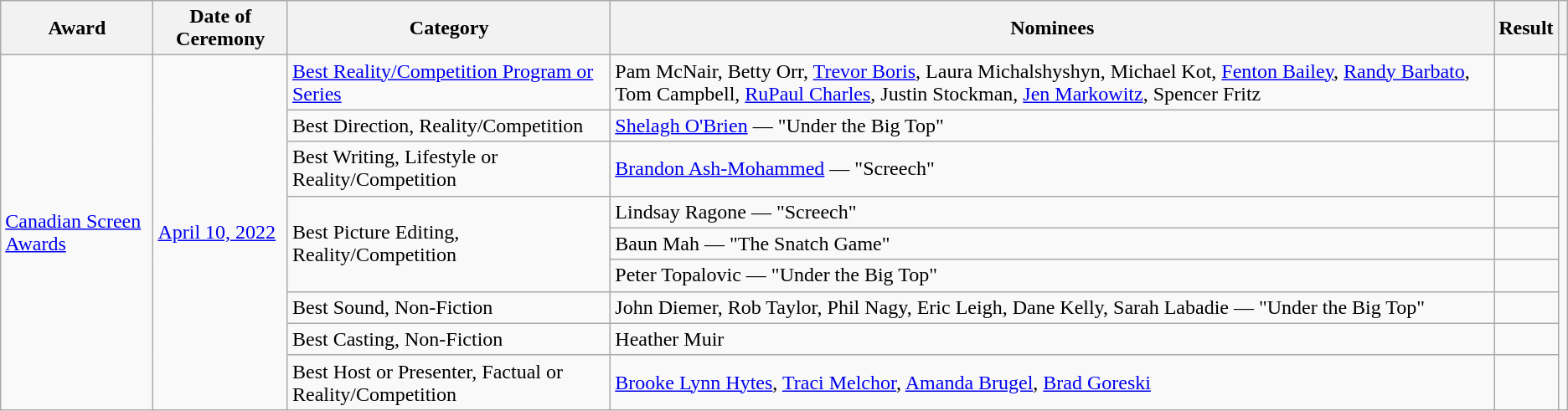<table class="wikitable">
<tr>
<th>Award</th>
<th>Date of Ceremony</th>
<th>Category</th>
<th>Nominees</th>
<th>Result</th>
<th></th>
</tr>
<tr>
<td rowspan="9"><a href='#'>Canadian Screen Awards</a></td>
<td rowspan="9"><a href='#'>April 10, 2022</a></td>
<td><a href='#'>Best Reality/Competition Program or Series</a></td>
<td>Pam McNair, Betty Orr, <a href='#'>Trevor Boris</a>, Laura Michalshyshyn, Michael Kot, <a href='#'>Fenton Bailey</a>, <a href='#'>Randy Barbato</a>, Tom Campbell, <a href='#'>RuPaul Charles</a>, Justin Stockman, <a href='#'>Jen Markowitz</a>, Spencer Fritz</td>
<td></td>
<td rowspan=9></td>
</tr>
<tr>
<td>Best Direction, Reality/Competition</td>
<td><a href='#'>Shelagh O'Brien</a> — "Under the Big Top"</td>
<td></td>
</tr>
<tr>
<td>Best Writing, Lifestyle or Reality/Competition</td>
<td><a href='#'>Brandon Ash-Mohammed</a> — "Screech"</td>
<td></td>
</tr>
<tr>
<td rowspan=3>Best Picture Editing, Reality/Competition</td>
<td>Lindsay Ragone — "Screech"</td>
<td></td>
</tr>
<tr>
<td>Baun Mah — "The Snatch Game"</td>
<td></td>
</tr>
<tr>
<td>Peter Topalovic — "Under the Big Top"</td>
<td></td>
</tr>
<tr>
<td>Best Sound, Non-Fiction</td>
<td>John Diemer, Rob Taylor, Phil Nagy, Eric Leigh, Dane Kelly, Sarah Labadie — "Under the Big Top"</td>
<td></td>
</tr>
<tr>
<td>Best Casting, Non-Fiction</td>
<td>Heather Muir</td>
<td></td>
</tr>
<tr>
<td>Best Host or Presenter, Factual or Reality/Competition</td>
<td><a href='#'>Brooke Lynn Hytes</a>, <a href='#'>Traci Melchor</a>, <a href='#'>Amanda Brugel</a>, <a href='#'>Brad Goreski</a></td>
<td></td>
</tr>
</table>
